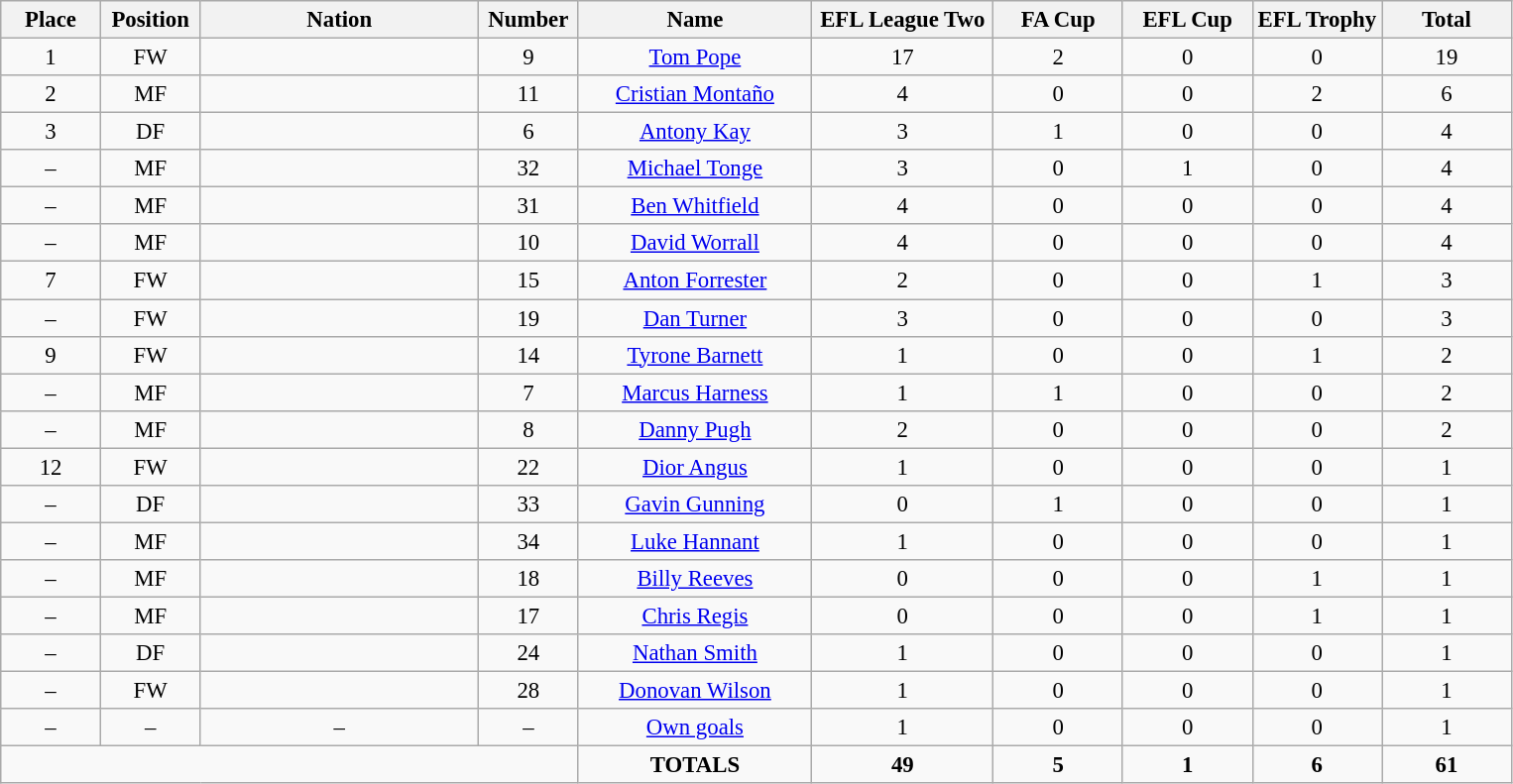<table class="wikitable" style="font-size: 95%; text-align: center;">
<tr>
<th width=60>Place</th>
<th width=60>Position</th>
<th width=180>Nation</th>
<th width=60>Number</th>
<th width=150>Name</th>
<th width=115>EFL League Two</th>
<th width=80>FA Cup</th>
<th width=80>EFL Cup</th>
<th width=80>EFL Trophy</th>
<th width=80>Total</th>
</tr>
<tr>
<td>1</td>
<td>FW</td>
<td></td>
<td>9</td>
<td><a href='#'>Tom Pope</a></td>
<td>17</td>
<td>2</td>
<td>0</td>
<td>0</td>
<td>19</td>
</tr>
<tr>
<td>2</td>
<td>MF</td>
<td></td>
<td>11</td>
<td><a href='#'>Cristian Montaño</a></td>
<td>4</td>
<td>0</td>
<td>0</td>
<td>2</td>
<td>6</td>
</tr>
<tr>
<td>3</td>
<td>DF</td>
<td></td>
<td>6</td>
<td><a href='#'>Antony Kay</a></td>
<td>3</td>
<td>1</td>
<td>0</td>
<td>0</td>
<td>4</td>
</tr>
<tr>
<td>–</td>
<td>MF</td>
<td></td>
<td>32</td>
<td><a href='#'>Michael Tonge</a></td>
<td>3</td>
<td>0</td>
<td>1</td>
<td>0</td>
<td>4</td>
</tr>
<tr>
<td>–</td>
<td>MF</td>
<td></td>
<td>31</td>
<td><a href='#'>Ben Whitfield</a></td>
<td>4</td>
<td>0</td>
<td>0</td>
<td>0</td>
<td>4</td>
</tr>
<tr>
<td>–</td>
<td>MF</td>
<td></td>
<td>10</td>
<td><a href='#'>David Worrall</a></td>
<td>4</td>
<td>0</td>
<td>0</td>
<td>0</td>
<td>4</td>
</tr>
<tr>
<td>7</td>
<td>FW</td>
<td></td>
<td>15</td>
<td><a href='#'>Anton Forrester</a></td>
<td>2</td>
<td>0</td>
<td>0</td>
<td>1</td>
<td>3</td>
</tr>
<tr>
<td>–</td>
<td>FW</td>
<td></td>
<td>19</td>
<td><a href='#'>Dan Turner</a></td>
<td>3</td>
<td>0</td>
<td>0</td>
<td>0</td>
<td>3</td>
</tr>
<tr>
<td>9</td>
<td>FW</td>
<td></td>
<td>14</td>
<td><a href='#'>Tyrone Barnett</a></td>
<td>1</td>
<td>0</td>
<td>0</td>
<td>1</td>
<td>2</td>
</tr>
<tr>
<td>–</td>
<td>MF</td>
<td></td>
<td>7</td>
<td><a href='#'>Marcus Harness</a></td>
<td>1</td>
<td>1</td>
<td>0</td>
<td>0</td>
<td>2</td>
</tr>
<tr>
<td>–</td>
<td>MF</td>
<td></td>
<td>8</td>
<td><a href='#'>Danny Pugh</a></td>
<td>2</td>
<td>0</td>
<td>0</td>
<td>0</td>
<td>2</td>
</tr>
<tr>
<td>12</td>
<td>FW</td>
<td></td>
<td>22</td>
<td><a href='#'>Dior Angus</a></td>
<td>1</td>
<td>0</td>
<td>0</td>
<td>0</td>
<td>1</td>
</tr>
<tr>
<td>–</td>
<td>DF</td>
<td></td>
<td>33</td>
<td><a href='#'>Gavin Gunning</a></td>
<td>0</td>
<td>1</td>
<td>0</td>
<td>0</td>
<td>1</td>
</tr>
<tr>
<td>–</td>
<td>MF</td>
<td></td>
<td>34</td>
<td><a href='#'>Luke Hannant</a></td>
<td>1</td>
<td>0</td>
<td>0</td>
<td>0</td>
<td>1</td>
</tr>
<tr>
<td>–</td>
<td>MF</td>
<td></td>
<td>18</td>
<td><a href='#'>Billy Reeves</a></td>
<td>0</td>
<td>0</td>
<td>0</td>
<td>1</td>
<td>1</td>
</tr>
<tr>
<td>–</td>
<td>MF</td>
<td></td>
<td>17</td>
<td><a href='#'>Chris Regis</a></td>
<td>0</td>
<td>0</td>
<td>0</td>
<td>1</td>
<td>1</td>
</tr>
<tr>
<td>–</td>
<td>DF</td>
<td></td>
<td>24</td>
<td><a href='#'>Nathan Smith</a></td>
<td>1</td>
<td>0</td>
<td>0</td>
<td>0</td>
<td>1</td>
</tr>
<tr>
<td>–</td>
<td>FW</td>
<td></td>
<td>28</td>
<td><a href='#'>Donovan Wilson</a></td>
<td>1</td>
<td>0</td>
<td>0</td>
<td>0</td>
<td>1</td>
</tr>
<tr>
<td>–</td>
<td>–</td>
<td>–</td>
<td>–</td>
<td><a href='#'>Own goals</a></td>
<td>1</td>
<td>0</td>
<td>0</td>
<td>0</td>
<td>1</td>
</tr>
<tr>
<td colspan="4"></td>
<td><strong>TOTALS</strong></td>
<td><strong>49</strong></td>
<td><strong>5</strong></td>
<td><strong>1</strong></td>
<td><strong>6</strong></td>
<td><strong>61</strong></td>
</tr>
</table>
